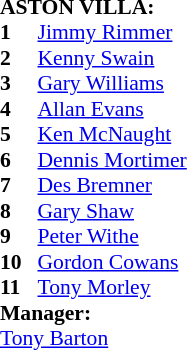<table style="font-size: 90%" cellspacing="0" cellpadding="0">
<tr>
<td colspan="4"><strong>ASTON VILLA:</strong></td>
</tr>
<tr>
<th width="25"></th>
</tr>
<tr>
<td><strong>1</strong></td>
<td> <a href='#'>Jimmy Rimmer</a></td>
</tr>
<tr>
<td><strong>2</strong></td>
<td> <a href='#'>Kenny Swain</a></td>
</tr>
<tr>
<td><strong>3</strong></td>
<td> <a href='#'>Gary Williams</a></td>
</tr>
<tr>
<td><strong>4</strong></td>
<td> <a href='#'>Allan Evans</a></td>
</tr>
<tr>
<td><strong>5</strong></td>
<td> <a href='#'>Ken McNaught</a></td>
</tr>
<tr>
<td><strong>6</strong></td>
<td> <a href='#'>Dennis Mortimer</a></td>
</tr>
<tr>
<td><strong>7</strong></td>
<td> <a href='#'>Des Bremner</a></td>
</tr>
<tr>
<td><strong>8</strong></td>
<td> <a href='#'>Gary Shaw</a></td>
</tr>
<tr>
<td><strong>9</strong></td>
<td> <a href='#'>Peter Withe</a></td>
</tr>
<tr>
<td><strong>10</strong></td>
<td> <a href='#'>Gordon Cowans</a></td>
</tr>
<tr>
<td><strong>11</strong></td>
<td> <a href='#'>Tony Morley</a></td>
</tr>
<tr>
<td colspan=4><strong>Manager:</strong></td>
</tr>
<tr>
<td colspan="4"> <a href='#'>Tony Barton</a></td>
</tr>
</table>
